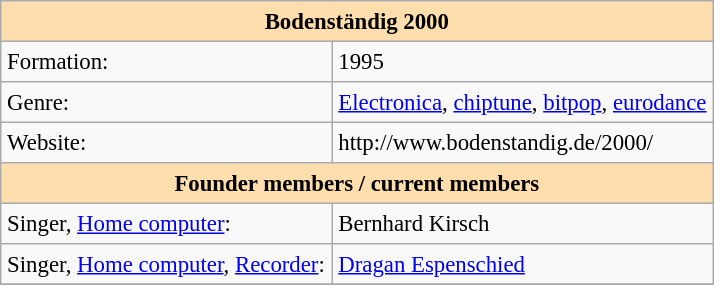<table border="2" cellpadding="4" rules="all" style="float: right; margin-left: 1em; background: #f9f9f9; border: 1px solid #aaaaaa; border-collapse: collapse; border-spacing: 0px; font-size: 95%; empty-cells: show;">
<tr>
<th colspan="2" style="background: #ffdead;">Bodenständig 2000</th>
</tr>
<tr>
<td>Formation:</td>
<td>1995</td>
</tr>
<tr>
<td>Genre:</td>
<td><a href='#'>Electronica</a>, <a href='#'>chiptune</a>, <a href='#'>bitpop</a>, <a href='#'>eurodance</a></td>
</tr>
<tr>
<td>Website:</td>
<td>http://www.bodenstandig.de/2000/</td>
</tr>
<tr>
<th colspan="2" style="background: #ffdead;">Founder members / current members</th>
</tr>
<tr>
<td>Singer, <a href='#'>Home computer</a>:</td>
<td>Bernhard Kirsch</td>
</tr>
<tr>
<td>Singer, <a href='#'>Home computer</a>, <a href='#'>Recorder</a>:</td>
<td><a href='#'>Dragan Espenschied</a></td>
</tr>
<tr>
</tr>
</table>
